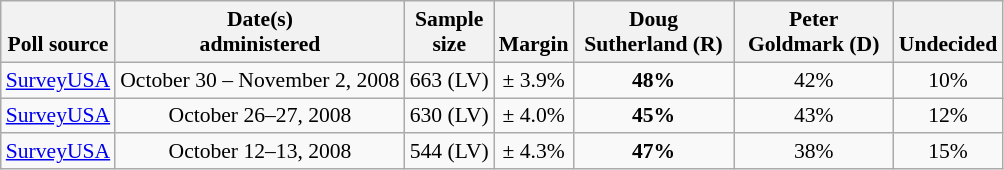<table class="wikitable" style="font-size:90%;text-align:center;">
<tr valign=bottom>
<th>Poll source</th>
<th>Date(s)<br>administered</th>
<th>Sample<br>size</th>
<th>Margin<br></th>
<th style="width:100px;">Doug<br>Sutherland (R)</th>
<th style="width:100px;">Peter<br>Goldmark (D)</th>
<th>Undecided</th>
</tr>
<tr>
<td style="text-align:left;"><a href='#'>SurveyUSA</a></td>
<td>October 30 – November 2, 2008</td>
<td>663 (LV)</td>
<td>± 3.9%</td>
<td><strong>48%</strong></td>
<td>42%</td>
<td>10%</td>
</tr>
<tr>
<td style="text-align:left;"><a href='#'>SurveyUSA</a></td>
<td>October 26–27, 2008</td>
<td>630 (LV)</td>
<td>± 4.0%</td>
<td><strong>45%</strong></td>
<td>43%</td>
<td>12%</td>
</tr>
<tr>
<td style="text-align:left;"><a href='#'>SurveyUSA</a></td>
<td>October 12–13, 2008</td>
<td>544 (LV)</td>
<td>± 4.3%</td>
<td><strong>47%</strong></td>
<td>38%</td>
<td>15%</td>
</tr>
</table>
